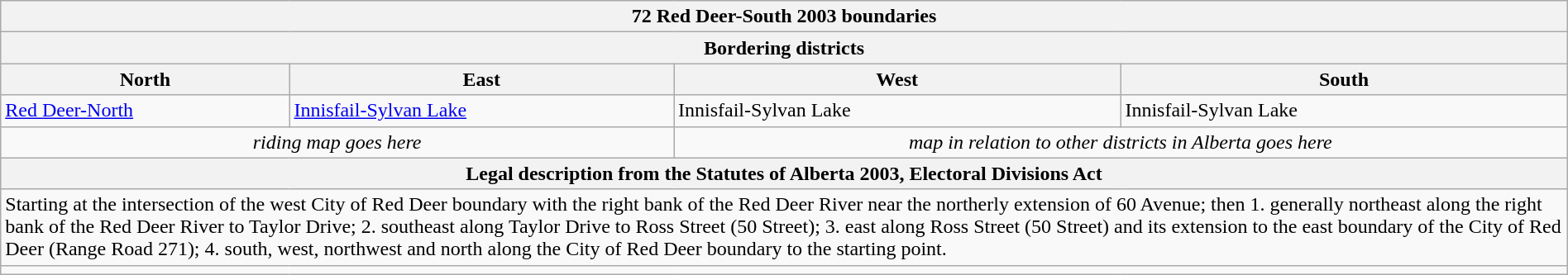<table class="wikitable collapsible collapsed" style="width:100%;">
<tr>
<th colspan=4>72 Red Deer-South 2003 boundaries</th>
</tr>
<tr>
<th colspan=4>Bordering districts</th>
</tr>
<tr>
<th>North</th>
<th>East</th>
<th>West</th>
<th>South</th>
</tr>
<tr>
<td><a href='#'>Red Deer-North</a></td>
<td><a href='#'>Innisfail-Sylvan Lake</a></td>
<td>Innisfail-Sylvan Lake</td>
<td>Innisfail-Sylvan Lake</td>
</tr>
<tr>
<td colspan=2 align=center><em>riding map goes here</em></td>
<td colspan=2 align=center><em>map in relation to other districts in Alberta goes here</em></td>
</tr>
<tr>
<th colspan=4>Legal description from the Statutes of Alberta 2003, Electoral Divisions Act</th>
</tr>
<tr>
<td colspan=4>Starting at the intersection of the west City of Red Deer boundary with the right bank of the Red Deer River near the northerly extension of 60 Avenue; then 1. generally northeast along the right bank of the Red Deer River to Taylor Drive; 2. southeast along Taylor Drive to Ross Street (50 Street); 3. east along Ross Street (50 Street) and its extension to the east boundary of the City of Red Deer (Range Road 271); 4. south, west, northwest and north along the City of Red Deer boundary to the starting point.</td>
</tr>
<tr>
<td colspan=4></td>
</tr>
</table>
